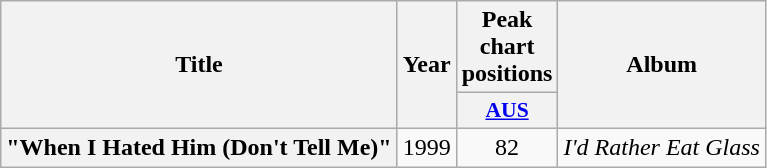<table class="wikitable plainrowheaders" style="text-align:center;">
<tr>
<th scope="col" rowspan="2">Title</th>
<th scope="col" rowspan="2">Year</th>
<th scope="col" colspan="1">Peak chart positions</th>
<th scope="col" rowspan="2">Album</th>
</tr>
<tr>
<th scope="col" style="width:3em;font-size:90%;"><a href='#'>AUS</a><br></th>
</tr>
<tr>
<th scope="row">"When I Hated Him (Don't Tell Me)"</th>
<td>1999</td>
<td>82</td>
<td><em>I'd Rather Eat Glass</em></td>
</tr>
</table>
